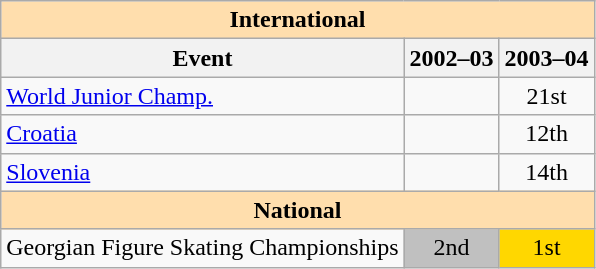<table class="wikitable" style="text-align:center">
<tr>
<th style="background-color: #ffdead; " colspan=3 align=center>International</th>
</tr>
<tr>
<th>Event</th>
<th>2002–03</th>
<th>2003–04</th>
</tr>
<tr>
<td align=left><a href='#'>World Junior Champ.</a></td>
<td></td>
<td>21st</td>
</tr>
<tr>
<td align=left> <a href='#'>Croatia</a></td>
<td></td>
<td>12th</td>
</tr>
<tr>
<td align=left> <a href='#'>Slovenia</a></td>
<td></td>
<td>14th</td>
</tr>
<tr>
<th style="background-color: #ffdead; " colspan=3 align=center>National</th>
</tr>
<tr>
<td align=left>Georgian Figure Skating Championships</td>
<td bgcolor=silver>2nd</td>
<td bgcolor=gold>1st</td>
</tr>
</table>
